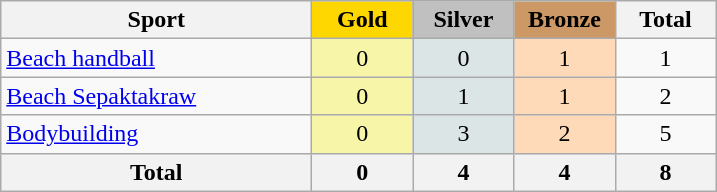<table class="wikitable sortable" style="text-align:center;">
<tr>
<th width=200>Sport</th>
<td bgcolor=gold width=60><strong>Gold</strong></td>
<td bgcolor=silver width=60><strong>Silver</strong></td>
<td bgcolor=#cc9966 width=60><strong>Bronze</strong></td>
<th width=60>Total</th>
</tr>
<tr>
<td align=left><a href='#'>Beach handball</a></td>
<td bgcolor=#F7F6A8>0</td>
<td bgcolor=#dce5e5>0</td>
<td bgcolor=#ffdab9>1</td>
<td>1</td>
</tr>
<tr>
<td align=left><a href='#'>Beach Sepaktakraw</a></td>
<td bgcolor=#F7F6A8>0</td>
<td bgcolor=#dce5e5>1</td>
<td bgcolor=#ffdab9>1</td>
<td>2</td>
</tr>
<tr>
<td align=left><a href='#'>Bodybuilding</a></td>
<td bgcolor=#F7F6A8>0</td>
<td bgcolor=#dce5e5>3</td>
<td bgcolor=#ffdab9>2</td>
<td>5</td>
</tr>
<tr>
<th>Total</th>
<th>0</th>
<th>4</th>
<th>4</th>
<th>8</th>
</tr>
</table>
